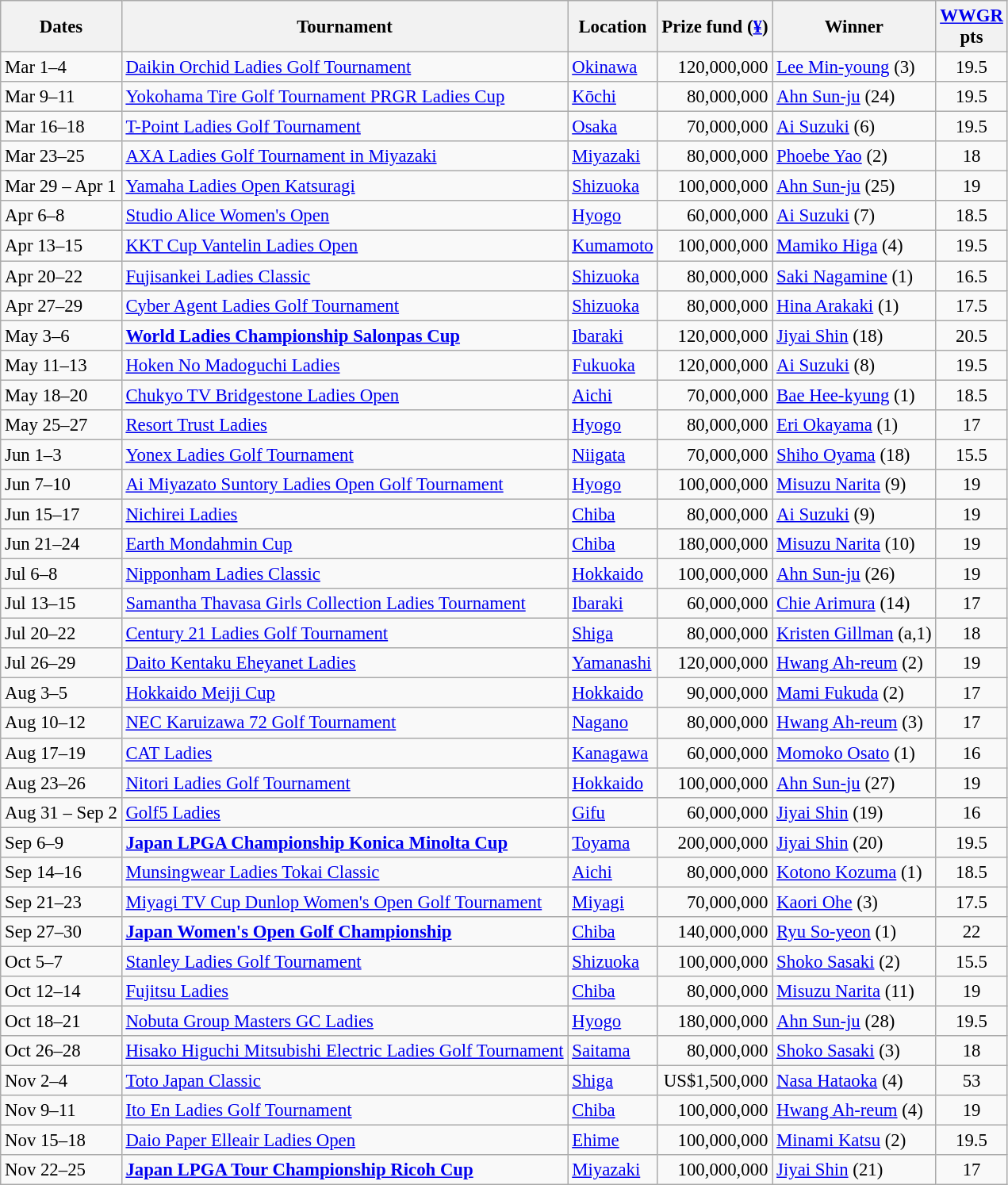<table class="wikitable sortable" style="font-size:95%;">
<tr>
<th>Dates</th>
<th>Tournament</th>
<th>Location</th>
<th>Prize fund (<a href='#'>¥</a>)</th>
<th>Winner</th>
<th><a href='#'>WWGR</a><br>pts</th>
</tr>
<tr>
<td>Mar 1–4</td>
<td><a href='#'>Daikin Orchid Ladies Golf Tournament</a></td>
<td><a href='#'>Okinawa</a></td>
<td align=right>120,000,000</td>
<td> <a href='#'>Lee Min-young</a> (3)</td>
<td align=center>19.5</td>
</tr>
<tr>
<td>Mar 9–11</td>
<td><a href='#'>Yokohama Tire Golf Tournament PRGR Ladies Cup</a></td>
<td><a href='#'>Kōchi</a></td>
<td align=right>80,000,000</td>
<td> <a href='#'>Ahn Sun-ju</a> (24)</td>
<td align=center>19.5</td>
</tr>
<tr>
<td>Mar 16–18</td>
<td><a href='#'>T-Point Ladies Golf Tournament</a></td>
<td><a href='#'>Osaka</a></td>
<td align=right>70,000,000</td>
<td> <a href='#'>Ai Suzuki</a> (6)</td>
<td align=center>19.5</td>
</tr>
<tr>
<td>Mar 23–25</td>
<td><a href='#'>AXA Ladies Golf Tournament in Miyazaki</a></td>
<td><a href='#'>Miyazaki</a></td>
<td align=right>80,000,000</td>
<td> <a href='#'>Phoebe Yao</a> (2)</td>
<td align=center>18</td>
</tr>
<tr>
<td>Mar 29 – Apr 1</td>
<td><a href='#'>Yamaha Ladies Open Katsuragi</a></td>
<td><a href='#'>Shizuoka</a></td>
<td align=right>100,000,000</td>
<td> <a href='#'>Ahn Sun-ju</a> (25)</td>
<td align=center>19</td>
</tr>
<tr>
<td>Apr 6–8</td>
<td><a href='#'>Studio Alice Women's Open</a></td>
<td><a href='#'>Hyogo</a></td>
<td align=right>60,000,000</td>
<td> <a href='#'>Ai Suzuki</a> (7)</td>
<td align=center>18.5</td>
</tr>
<tr>
<td>Apr 13–15</td>
<td><a href='#'>KKT Cup Vantelin Ladies Open</a></td>
<td><a href='#'>Kumamoto</a></td>
<td align=right>100,000,000</td>
<td> <a href='#'>Mamiko Higa</a> (4)</td>
<td align=center>19.5</td>
</tr>
<tr>
<td>Apr 20–22</td>
<td><a href='#'>Fujisankei Ladies Classic</a></td>
<td><a href='#'>Shizuoka</a></td>
<td align=right>80,000,000</td>
<td> <a href='#'>Saki Nagamine</a> (1)</td>
<td align=center>16.5</td>
</tr>
<tr>
<td>Apr 27–29</td>
<td><a href='#'>Cyber Agent Ladies Golf Tournament</a></td>
<td><a href='#'>Shizuoka</a></td>
<td align=right>80,000,000</td>
<td> <a href='#'>Hina Arakaki</a> (1)</td>
<td align=center>17.5</td>
</tr>
<tr>
<td>May 3–6</td>
<td><strong><a href='#'>World Ladies Championship Salonpas Cup</a></strong></td>
<td><a href='#'>Ibaraki</a></td>
<td align=right>120,000,000</td>
<td> <a href='#'>Jiyai Shin</a> (18)</td>
<td align=center>20.5</td>
</tr>
<tr>
<td>May 11–13</td>
<td><a href='#'>Hoken No Madoguchi Ladies</a></td>
<td><a href='#'>Fukuoka</a></td>
<td align=right>120,000,000</td>
<td> <a href='#'>Ai Suzuki</a> (8)</td>
<td align=center>19.5</td>
</tr>
<tr>
<td>May 18–20</td>
<td><a href='#'>Chukyo TV Bridgestone Ladies Open</a></td>
<td><a href='#'>Aichi</a></td>
<td align=right>70,000,000</td>
<td> <a href='#'>Bae Hee-kyung</a> (1)</td>
<td align=center>18.5</td>
</tr>
<tr>
<td>May 25–27</td>
<td><a href='#'>Resort Trust Ladies</a></td>
<td><a href='#'>Hyogo</a></td>
<td align=right>80,000,000</td>
<td> <a href='#'>Eri Okayama</a> (1)</td>
<td align=center>17</td>
</tr>
<tr>
<td>Jun 1–3</td>
<td><a href='#'>Yonex Ladies Golf Tournament</a></td>
<td><a href='#'>Niigata</a></td>
<td align=right>70,000,000</td>
<td> <a href='#'>Shiho Oyama</a> (18)</td>
<td align=center>15.5</td>
</tr>
<tr>
<td>Jun 7–10</td>
<td><a href='#'>Ai Miyazato Suntory Ladies Open Golf Tournament</a></td>
<td><a href='#'>Hyogo</a></td>
<td align=right>100,000,000</td>
<td> <a href='#'>Misuzu Narita</a> (9)</td>
<td align=center>19</td>
</tr>
<tr>
<td>Jun 15–17</td>
<td><a href='#'>Nichirei Ladies</a></td>
<td><a href='#'>Chiba</a></td>
<td align=right>80,000,000</td>
<td> <a href='#'>Ai Suzuki</a> (9)</td>
<td align=center>19</td>
</tr>
<tr>
<td>Jun 21–24</td>
<td><a href='#'>Earth Mondahmin Cup</a></td>
<td><a href='#'>Chiba</a></td>
<td align=right>180,000,000</td>
<td> <a href='#'>Misuzu Narita</a> (10)</td>
<td align=center>19</td>
</tr>
<tr>
<td>Jul 6–8</td>
<td><a href='#'>Nipponham Ladies Classic</a></td>
<td><a href='#'>Hokkaido</a></td>
<td align=right>100,000,000</td>
<td> <a href='#'>Ahn Sun-ju</a> (26)</td>
<td align=center>19</td>
</tr>
<tr>
<td>Jul 13–15</td>
<td><a href='#'>Samantha Thavasa Girls Collection Ladies Tournament</a></td>
<td><a href='#'>Ibaraki</a></td>
<td align=right>60,000,000</td>
<td> <a href='#'>Chie Arimura</a> (14)</td>
<td align=center>17</td>
</tr>
<tr>
<td>Jul 20–22</td>
<td><a href='#'>Century 21 Ladies Golf Tournament</a></td>
<td><a href='#'>Shiga</a></td>
<td align=right>80,000,000</td>
<td> <a href='#'>Kristen Gillman</a> (a,1)</td>
<td align=center>18</td>
</tr>
<tr>
<td>Jul 26–29</td>
<td><a href='#'>Daito Kentaku Eheyanet Ladies</a></td>
<td><a href='#'>Yamanashi</a></td>
<td align=right>120,000,000</td>
<td> <a href='#'>Hwang Ah-reum</a> (2)</td>
<td align=center>19</td>
</tr>
<tr>
<td>Aug 3–5</td>
<td><a href='#'>Hokkaido Meiji Cup</a></td>
<td><a href='#'>Hokkaido</a></td>
<td align=right>90,000,000</td>
<td> <a href='#'>Mami Fukuda</a> (2)</td>
<td align=center>17</td>
</tr>
<tr>
<td>Aug 10–12</td>
<td><a href='#'>NEC Karuizawa 72 Golf Tournament</a></td>
<td><a href='#'>Nagano</a></td>
<td align=right>80,000,000</td>
<td> <a href='#'>Hwang Ah-reum</a> (3)</td>
<td align=center>17</td>
</tr>
<tr>
<td>Aug 17–19</td>
<td><a href='#'>CAT Ladies</a></td>
<td><a href='#'>Kanagawa</a></td>
<td align=right>60,000,000</td>
<td> <a href='#'>Momoko Osato</a> (1)</td>
<td align=center>16</td>
</tr>
<tr>
<td>Aug 23–26</td>
<td><a href='#'>Nitori Ladies Golf Tournament</a></td>
<td><a href='#'>Hokkaido</a></td>
<td align=right>100,000,000</td>
<td> <a href='#'>Ahn Sun-ju</a> (27)</td>
<td align=center>19</td>
</tr>
<tr>
<td>Aug 31 – Sep 2</td>
<td><a href='#'>Golf5 Ladies</a></td>
<td><a href='#'>Gifu</a></td>
<td align=right>60,000,000</td>
<td> <a href='#'>Jiyai Shin</a> (19)</td>
<td align=center>16</td>
</tr>
<tr>
<td>Sep 6–9</td>
<td><strong><a href='#'>Japan LPGA Championship Konica Minolta Cup</a></strong></td>
<td><a href='#'>Toyama</a></td>
<td align=right>200,000,000</td>
<td> <a href='#'>Jiyai Shin</a> (20)</td>
<td align=center>19.5</td>
</tr>
<tr>
<td>Sep 14–16</td>
<td><a href='#'>Munsingwear Ladies Tokai Classic</a></td>
<td><a href='#'>Aichi</a></td>
<td align=right>80,000,000</td>
<td> <a href='#'>Kotono Kozuma</a> (1)</td>
<td align=center>18.5</td>
</tr>
<tr>
<td>Sep 21–23</td>
<td><a href='#'>Miyagi TV Cup Dunlop Women's Open Golf Tournament</a></td>
<td><a href='#'>Miyagi</a></td>
<td align=right>70,000,000</td>
<td> <a href='#'>Kaori Ohe</a> (3)</td>
<td align=center>17.5</td>
</tr>
<tr>
<td>Sep 27–30</td>
<td><strong><a href='#'>Japan Women's Open Golf Championship</a></strong></td>
<td><a href='#'>Chiba</a></td>
<td align=right>140,000,000</td>
<td> <a href='#'>Ryu So-yeon</a> (1)</td>
<td align=center>22</td>
</tr>
<tr>
<td>Oct 5–7</td>
<td><a href='#'>Stanley Ladies Golf Tournament</a></td>
<td><a href='#'>Shizuoka</a></td>
<td align=right>100,000,000</td>
<td> <a href='#'>Shoko Sasaki</a> (2)</td>
<td align=center>15.5</td>
</tr>
<tr>
<td>Oct 12–14</td>
<td><a href='#'>Fujitsu Ladies</a></td>
<td><a href='#'>Chiba</a></td>
<td align=right>80,000,000</td>
<td> <a href='#'>Misuzu Narita</a> (11)</td>
<td align=center>19</td>
</tr>
<tr>
<td>Oct 18–21</td>
<td><a href='#'>Nobuta Group Masters GC Ladies</a></td>
<td><a href='#'>Hyogo</a></td>
<td align=right>180,000,000</td>
<td> <a href='#'>Ahn Sun-ju</a> (28)</td>
<td align=center>19.5</td>
</tr>
<tr>
<td>Oct 26–28</td>
<td><a href='#'>Hisako Higuchi Mitsubishi Electric Ladies Golf Tournament</a></td>
<td><a href='#'>Saitama</a></td>
<td align=right>80,000,000</td>
<td> <a href='#'>Shoko Sasaki</a> (3)</td>
<td align=center>18</td>
</tr>
<tr>
<td>Nov 2–4</td>
<td><a href='#'>Toto Japan Classic</a></td>
<td><a href='#'>Shiga</a></td>
<td align=right>US$1,500,000</td>
<td> <a href='#'>Nasa Hataoka</a> (4)</td>
<td align=center>53</td>
</tr>
<tr>
<td>Nov 9–11</td>
<td><a href='#'>Ito En Ladies Golf Tournament</a></td>
<td><a href='#'>Chiba</a></td>
<td align=right>100,000,000</td>
<td> <a href='#'>Hwang Ah-reum</a> (4)</td>
<td align=center>19</td>
</tr>
<tr>
<td>Nov 15–18</td>
<td><a href='#'>Daio Paper Elleair Ladies Open</a></td>
<td><a href='#'>Ehime</a></td>
<td align=right>100,000,000</td>
<td> <a href='#'>Minami Katsu</a> (2)</td>
<td align=center>19.5</td>
</tr>
<tr>
<td>Nov 22–25</td>
<td><strong><a href='#'>Japan LPGA Tour Championship Ricoh Cup</a></strong></td>
<td><a href='#'>Miyazaki</a></td>
<td align=right>100,000,000</td>
<td> <a href='#'>Jiyai Shin</a> (21)</td>
<td align=center>17</td>
</tr>
</table>
